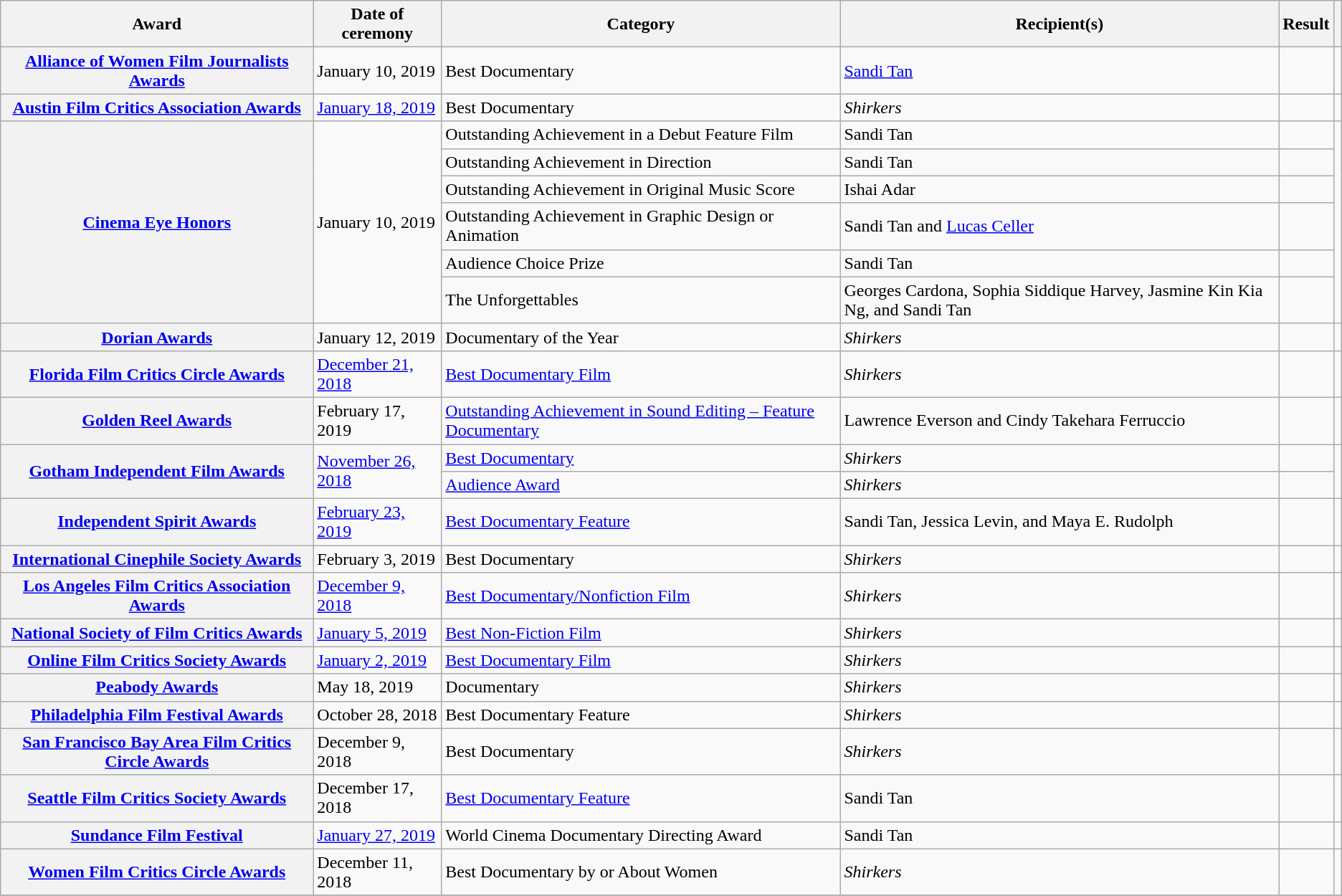<table class="wikitable plainrowheaders sortable">
<tr>
<th scope="col">Award</th>
<th scope="col">Date of ceremony</th>
<th scope="col">Category</th>
<th scope="col">Recipient(s)</th>
<th scope="col">Result</th>
<th scope="col" class="unsortable"></th>
</tr>
<tr>
<th scope="row"><a href='#'>Alliance of Women Film Journalists Awards</a></th>
<td>January 10, 2019</td>
<td>Best Documentary</td>
<td><a href='#'>Sandi Tan</a></td>
<td></td>
<td style="text-align:center;"></td>
</tr>
<tr>
<th scope="row"><a href='#'>Austin Film Critics Association Awards</a></th>
<td><a href='#'>January 18, 2019</a></td>
<td>Best Documentary</td>
<td><em>Shirkers</em></td>
<td></td>
<td style="text-align:center;"></td>
</tr>
<tr>
<th scope="row" rowspan="6"><a href='#'>Cinema Eye Honors</a></th>
<td rowspan="6">January 10, 2019</td>
<td>Outstanding Achievement in a Debut Feature Film</td>
<td>Sandi Tan</td>
<td></td>
<td align="center" rowspan="6"></td>
</tr>
<tr>
<td>Outstanding Achievement in Direction</td>
<td>Sandi Tan</td>
<td></td>
</tr>
<tr>
<td>Outstanding Achievement in Original Music Score</td>
<td>Ishai Adar</td>
<td></td>
</tr>
<tr>
<td>Outstanding Achievement in Graphic Design or Animation</td>
<td>Sandi Tan and <a href='#'>Lucas Celler</a></td>
<td></td>
</tr>
<tr>
<td>Audience Choice Prize</td>
<td>Sandi Tan</td>
<td></td>
</tr>
<tr>
<td>The Unforgettables</td>
<td>Georges Cardona, Sophia Siddique Harvey, Jasmine Kin Kia Ng, and Sandi Tan</td>
<td></td>
</tr>
<tr>
<th scope="row"><a href='#'>Dorian Awards</a></th>
<td>January 12, 2019</td>
<td>Documentary of the Year</td>
<td><em>Shirkers</em></td>
<td></td>
<td style="text-align:center;"></td>
</tr>
<tr>
<th scope="row"><a href='#'>Florida Film Critics Circle Awards</a></th>
<td><a href='#'>December 21, 2018</a></td>
<td><a href='#'>Best Documentary Film</a></td>
<td><em>Shirkers</em></td>
<td></td>
<td style="text-align:center;"></td>
</tr>
<tr>
<th scope="row"><a href='#'>Golden Reel Awards</a></th>
<td>February 17, 2019</td>
<td><a href='#'>Outstanding Achievement in Sound Editing – Feature Documentary</a></td>
<td>Lawrence Everson and Cindy Takehara Ferruccio</td>
<td></td>
<td style="text-align:center;"></td>
</tr>
<tr>
<th scope="row" rowspan=2><a href='#'>Gotham Independent Film Awards</a></th>
<td rowspan=2><a href='#'>November 26, 2018</a></td>
<td><a href='#'>Best Documentary</a></td>
<td><em>Shirkers</em></td>
<td></td>
<td rowspan="2" style="text-align:center;"></td>
</tr>
<tr>
<td><a href='#'>Audience Award</a></td>
<td><em>Shirkers</em></td>
<td></td>
</tr>
<tr>
<th scope="row"><a href='#'>Independent Spirit Awards</a></th>
<td><a href='#'>February 23, 2019</a></td>
<td><a href='#'>Best Documentary Feature</a></td>
<td>Sandi Tan, Jessica Levin, and Maya E. Rudolph</td>
<td></td>
<td align="center"></td>
</tr>
<tr>
<th scope="row"><a href='#'>International Cinephile Society Awards</a></th>
<td>February 3, 2019</td>
<td>Best Documentary</td>
<td><em>Shirkers</em></td>
<td></td>
<td style="text-align:center;"></td>
</tr>
<tr>
<th scope="row"><a href='#'>Los Angeles Film Critics Association Awards</a></th>
<td><a href='#'>December 9, 2018</a></td>
<td><a href='#'>Best Documentary/Nonfiction Film</a></td>
<td><em>Shirkers</em></td>
<td></td>
<td style="text-align:center;"></td>
</tr>
<tr>
<th scope="row"><a href='#'>National Society of Film Critics Awards</a></th>
<td><a href='#'>January 5, 2019</a></td>
<td><a href='#'>Best Non-Fiction Film</a></td>
<td><em>Shirkers</em></td>
<td></td>
<td style="text-align:center;"></td>
</tr>
<tr>
<th scope="row"><a href='#'>Online Film Critics Society Awards</a></th>
<td><a href='#'>January 2, 2019</a></td>
<td><a href='#'>Best Documentary Film</a></td>
<td><em>Shirkers</em></td>
<td></td>
<td style="text-align:center;"></td>
</tr>
<tr>
<th scope="row"><a href='#'>Peabody Awards</a></th>
<td>May 18, 2019</td>
<td>Documentary</td>
<td><em>Shirkers</em></td>
<td></td>
<td style="text-align:center;"></td>
</tr>
<tr>
<th scope="row"><a href='#'>Philadelphia Film Festival Awards</a></th>
<td>October 28, 2018</td>
<td>Best Documentary Feature</td>
<td><em>Shirkers</em></td>
<td></td>
<td style="text-align:center;"></td>
</tr>
<tr>
<th scope="row"><a href='#'>San Francisco Bay Area Film Critics Circle Awards</a></th>
<td>December 9, 2018</td>
<td>Best Documentary</td>
<td><em>Shirkers</em></td>
<td></td>
<td style="text-align:center;"></td>
</tr>
<tr>
<th scope="row"><a href='#'>Seattle Film Critics Society Awards</a></th>
<td>December 17, 2018</td>
<td><a href='#'>Best Documentary Feature</a></td>
<td>Sandi Tan</td>
<td></td>
<td style="text-align:center;"></td>
</tr>
<tr>
<th scope="row"><a href='#'>Sundance Film Festival</a></th>
<td><a href='#'>January 27, 2019</a></td>
<td>World Cinema Documentary Directing Award</td>
<td>Sandi Tan</td>
<td></td>
<td style="text-align:center;"></td>
</tr>
<tr>
<th scope="row"><a href='#'>Women Film Critics Circle Awards</a></th>
<td>December 11, 2018</td>
<td>Best Documentary by or About Women</td>
<td><em>Shirkers</em></td>
<td></td>
<td style="text-align:center;"></td>
</tr>
<tr>
</tr>
</table>
